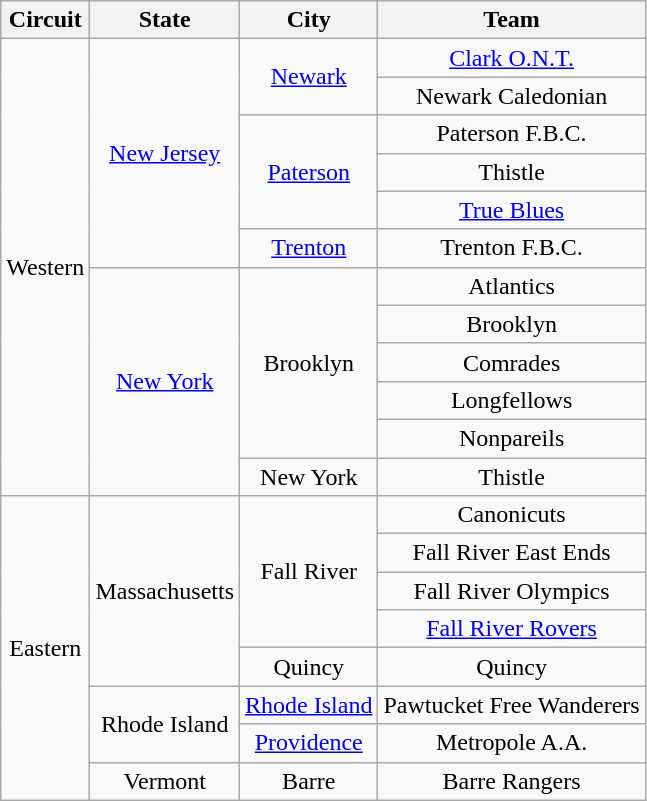<table class= "wikitable sortable" style="text-align:center">
<tr>
<th>Circuit</th>
<th>State</th>
<th>City</th>
<th>Team</th>
</tr>
<tr>
<td rowspan=12>Western</td>
<td rowspan=6><a href='#'>New Jersey</a></td>
<td rowspan=2><a href='#'>Newark</a></td>
<td><a href='#'>Clark O.N.T.</a></td>
</tr>
<tr>
<td>Newark Caledonian</td>
</tr>
<tr>
<td rowspan=3><a href='#'>Paterson</a></td>
<td>Paterson F.B.C.</td>
</tr>
<tr>
<td>Thistle</td>
</tr>
<tr>
<td><a href='#'>True Blues</a></td>
</tr>
<tr>
<td><a href='#'>Trenton</a></td>
<td>Trenton F.B.C.</td>
</tr>
<tr>
<td rowspan=6><a href='#'>New York</a></td>
<td rowspan=5>Brooklyn</td>
<td>Atlantics</td>
</tr>
<tr>
<td>Brooklyn</td>
</tr>
<tr>
<td>Comrades</td>
</tr>
<tr>
<td>Longfellows</td>
</tr>
<tr>
<td>Nonpareils</td>
</tr>
<tr>
<td>New York</td>
<td>Thistle</td>
</tr>
<tr>
<td rowspan=8>Eastern</td>
<td rowspan=5>Massachusetts</td>
<td rowspan=4>Fall River</td>
<td>Canonicuts</td>
</tr>
<tr>
<td>Fall River East Ends</td>
</tr>
<tr>
<td>Fall River Olympics</td>
</tr>
<tr>
<td><a href='#'>Fall River Rovers</a></td>
</tr>
<tr>
<td>Quincy</td>
<td>Quincy</td>
</tr>
<tr>
<td rowspan=2>Rhode Island</td>
<td><a href='#'>Rhode Island</a></td>
<td>Pawtucket Free Wanderers</td>
</tr>
<tr>
<td><a href='#'>Providence</a></td>
<td>Metropole A.A.</td>
</tr>
<tr>
<td>Vermont</td>
<td>Barre</td>
<td>Barre Rangers</td>
</tr>
</table>
